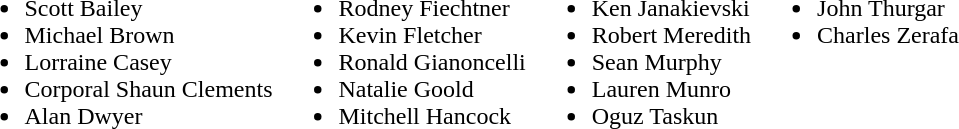<table>
<tr valign=top>
<td><br><ul><li>Scott Bailey</li><li>Michael Brown</li><li>Lorraine Casey</li><li>Corporal Shaun Clements</li><li>Alan Dwyer</li></ul></td>
<td><br><ul><li>Rodney Fiechtner</li><li>Kevin Fletcher</li><li>Ronald Gianoncelli</li><li>Natalie Goold</li><li>Mitchell Hancock</li></ul></td>
<td><br><ul><li>Ken Janakievski</li><li>Robert Meredith</li><li>Sean Murphy</li><li>Lauren Munro</li><li>Oguz Taskun</li></ul></td>
<td><br><ul><li>John Thurgar</li><li>Charles Zerafa</li></ul></td>
</tr>
</table>
